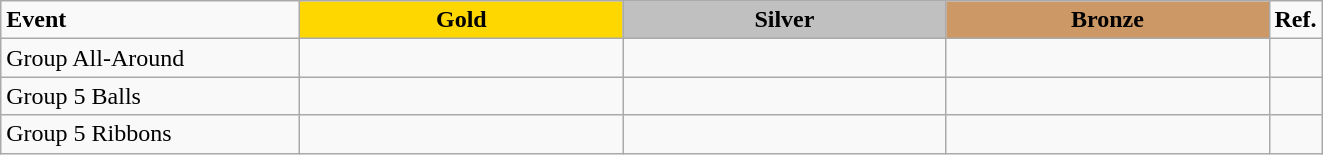<table class="wikitable">
<tr>
<td style="width:12em;"><strong>Event</strong></td>
<td style="text-align:center; background:gold; width:13em;"><strong>Gold</strong></td>
<td style="text-align:center; background:silver; width:13em;"><strong>Silver</strong></td>
<td style="text-align:center; background:#c96; width:13em;"><strong>Bronze</strong></td>
<td style="width:1em;"><strong>Ref.</strong></td>
</tr>
<tr>
<td>Group All-Around</td>
<td><br></td>
<td><br></td>
<td><br></td>
<td></td>
</tr>
<tr>
<td>Group 5 Balls</td>
<td><br></td>
<td><br></td>
<td><br></td>
<td></td>
</tr>
<tr>
<td>Group 5 Ribbons</td>
<td><br></td>
<td><br></td>
<td><br></td>
<td></td>
</tr>
</table>
